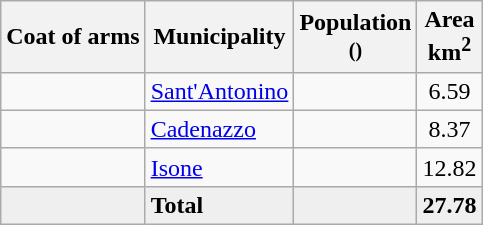<table class="wikitable">
<tr>
<th>Coat of arms</th>
<th>Municipality</th>
<th>Population<br><small>()</small></th>
<th>Area <br>km<sup>2</sup></th>
</tr>
<tr>
<td></td>
<td><a href='#'>Sant'Antonino</a></td>
<td align="center"></td>
<td align="center">6.59</td>
</tr>
<tr>
<td></td>
<td><a href='#'>Cadenazzo</a></td>
<td align="center"></td>
<td align="center">8.37</td>
</tr>
<tr>
<td></td>
<td><a href='#'>Isone</a></td>
<td align="center"></td>
<td align="center">12.82</td>
</tr>
<tr>
<td bgcolor="#EFEFEF"></td>
<td bgcolor="#EFEFEF"><strong>Total</strong></td>
<td bgcolor="#EFEFEF" align="center"></td>
<td bgcolor="#EFEFEF" align="center"><strong>27.78</strong></td>
</tr>
</table>
